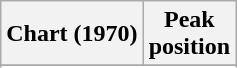<table class="wikitable sortable plainrowheaders" style="text-align:center">
<tr>
<th scope="col">Chart (1970)</th>
<th scope="col">Peak<br> position</th>
</tr>
<tr>
</tr>
<tr>
</tr>
</table>
